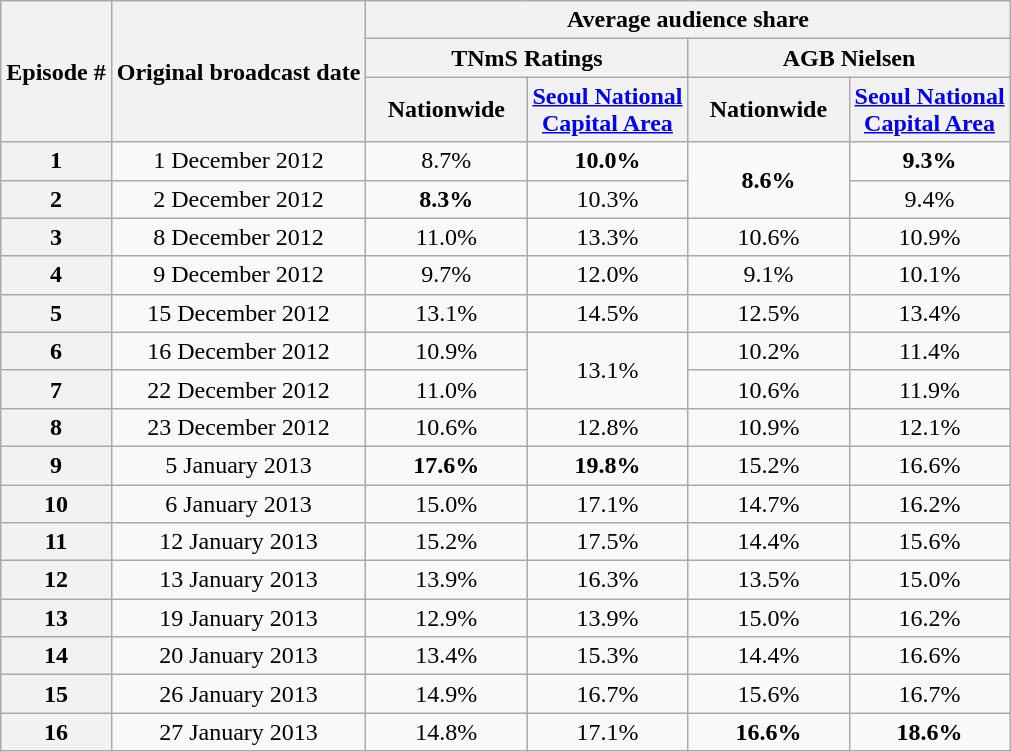<table class=wikitable style="text-align:center">
<tr>
<th rowspan="3">Episode #</th>
<th rowspan="3">Original broadcast date</th>
<th colspan="4">Average audience share</th>
</tr>
<tr>
<th colspan="2">TNmS Ratings</th>
<th colspan="2">AGB Nielsen</th>
</tr>
<tr>
<th width=100>Nationwide</th>
<th width=100><a href='#'>Seoul National Capital Area</a></th>
<th width=100>Nationwide</th>
<th width=100><a href='#'>Seoul National Capital Area</a></th>
</tr>
<tr>
<th>1</th>
<td>1 December 2012</td>
<td>8.7%</td>
<td><span><strong>10.0%</strong></span></td>
<td rowspan=2><span><strong>8.6%</strong></span></td>
<td><span><strong>9.3%</strong></span></td>
</tr>
<tr>
<th>2</th>
<td>2 December 2012</td>
<td><span><strong>8.3%</strong></span></td>
<td>10.3%</td>
<td>9.4%</td>
</tr>
<tr>
<th>3</th>
<td>8 December 2012</td>
<td>11.0%</td>
<td>13.3%</td>
<td>10.6%</td>
<td>10.9%</td>
</tr>
<tr>
<th>4</th>
<td>9 December 2012</td>
<td>9.7%</td>
<td>12.0%</td>
<td>9.1%</td>
<td>10.1%</td>
</tr>
<tr>
<th>5</th>
<td>15 December 2012</td>
<td>13.1%</td>
<td>14.5%</td>
<td>12.5%</td>
<td>13.4%</td>
</tr>
<tr>
<th>6</th>
<td>16 December 2012</td>
<td>10.9%</td>
<td rowspan=2>13.1%</td>
<td>10.2%</td>
<td>11.4%</td>
</tr>
<tr>
<th>7</th>
<td>22 December 2012</td>
<td>11.0%</td>
<td>10.6%</td>
<td>11.9%</td>
</tr>
<tr>
<th>8</th>
<td>23 December 2012</td>
<td>10.6%</td>
<td>12.8%</td>
<td>10.9%</td>
<td>12.1%</td>
</tr>
<tr>
<th>9</th>
<td>5 January 2013</td>
<td><span><strong>17.6%</strong></span></td>
<td><span><strong>19.8%</strong></span></td>
<td>15.2%</td>
<td>16.6%</td>
</tr>
<tr>
<th>10</th>
<td>6 January 2013</td>
<td>15.0%</td>
<td>17.1%</td>
<td>14.7%</td>
<td>16.2%</td>
</tr>
<tr>
<th>11</th>
<td>12 January 2013</td>
<td>15.2%</td>
<td>17.5%</td>
<td>14.4%</td>
<td>15.6%</td>
</tr>
<tr>
<th>12</th>
<td>13 January 2013</td>
<td>13.9%</td>
<td>16.3%</td>
<td>13.5%</td>
<td>15.0%</td>
</tr>
<tr>
<th>13</th>
<td>19 January 2013</td>
<td>12.9%</td>
<td>13.9%</td>
<td>15.0%</td>
<td>16.2%</td>
</tr>
<tr>
<th>14</th>
<td>20 January 2013</td>
<td>13.4%</td>
<td>15.3%</td>
<td>14.4%</td>
<td>16.6%</td>
</tr>
<tr>
<th>15</th>
<td>26 January 2013</td>
<td>14.9%</td>
<td>16.7%</td>
<td>15.6%</td>
<td>16.7%</td>
</tr>
<tr>
<th>16</th>
<td>27 January 2013</td>
<td>14.8%</td>
<td>17.1%</td>
<td><span><strong>16.6%</strong></span></td>
<td><span><strong>18.6%</strong></span></td>
</tr>
</table>
